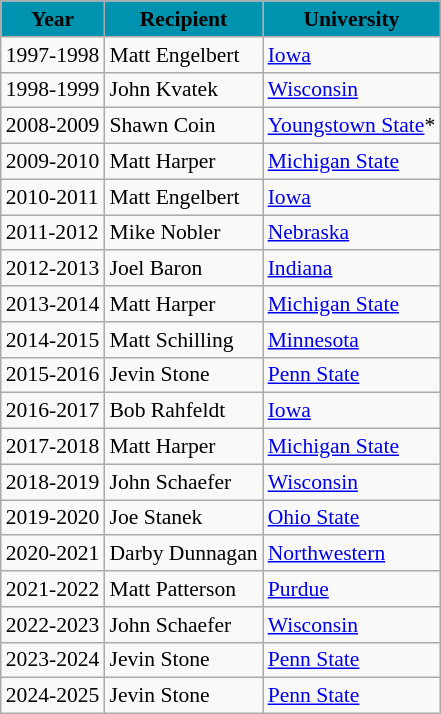<table class="wikitable sortable" style="font-size:90%;">
<tr>
<th style="background:#0093AF;"><span>Year</span></th>
<th style="background:#0093AF;"><span>Recipient</span></th>
<th style="background:#0093AF;"><span>University</span></th>
</tr>
<tr>
<td>1997-1998</td>
<td>Matt Engelbert</td>
<td><a href='#'>Iowa</a></td>
</tr>
<tr>
<td>1998-1999</td>
<td>John Kvatek</td>
<td><a href='#'>Wisconsin</a></td>
</tr>
<tr>
<td>2008-2009</td>
<td>Shawn Coin</td>
<td><a href='#'>Youngstown State</a>*</td>
</tr>
<tr>
<td>2009-2010</td>
<td>Matt Harper</td>
<td><a href='#'>Michigan State</a></td>
</tr>
<tr>
<td>2010-2011</td>
<td>Matt Engelbert</td>
<td><a href='#'>Iowa</a></td>
</tr>
<tr>
<td>2011-2012</td>
<td>Mike Nobler</td>
<td><a href='#'>Nebraska</a></td>
</tr>
<tr>
<td>2012-2013</td>
<td>Joel Baron</td>
<td><a href='#'>Indiana</a></td>
</tr>
<tr>
<td>2013-2014</td>
<td>Matt Harper</td>
<td><a href='#'>Michigan State</a></td>
</tr>
<tr>
<td>2014-2015</td>
<td>Matt Schilling</td>
<td><a href='#'>Minnesota</a></td>
</tr>
<tr>
<td>2015-2016</td>
<td>Jevin Stone</td>
<td><a href='#'>Penn State</a></td>
</tr>
<tr>
<td>2016-2017</td>
<td>Bob Rahfeldt</td>
<td><a href='#'>Iowa</a></td>
</tr>
<tr>
<td>2017-2018</td>
<td>Matt Harper</td>
<td><a href='#'>Michigan State</a></td>
</tr>
<tr>
<td>2018-2019</td>
<td>John Schaefer</td>
<td><a href='#'>Wisconsin</a></td>
</tr>
<tr>
<td>2019-2020</td>
<td>Joe Stanek</td>
<td><a href='#'>Ohio State</a></td>
</tr>
<tr>
<td>2020-2021</td>
<td>Darby Dunnagan</td>
<td><a href='#'>Northwestern</a></td>
</tr>
<tr>
<td>2021-2022</td>
<td>Matt Patterson</td>
<td><a href='#'>Purdue</a></td>
</tr>
<tr>
<td>2022-2023</td>
<td>John Schaefer</td>
<td><a href='#'>Wisconsin</a></td>
</tr>
<tr>
<td>2023-2024</td>
<td>Jevin Stone</td>
<td><a href='#'>Penn State</a></td>
</tr>
<tr>
<td>2024-2025</td>
<td>Jevin Stone</td>
<td><a href='#'>Penn State</a></td>
</tr>
</table>
